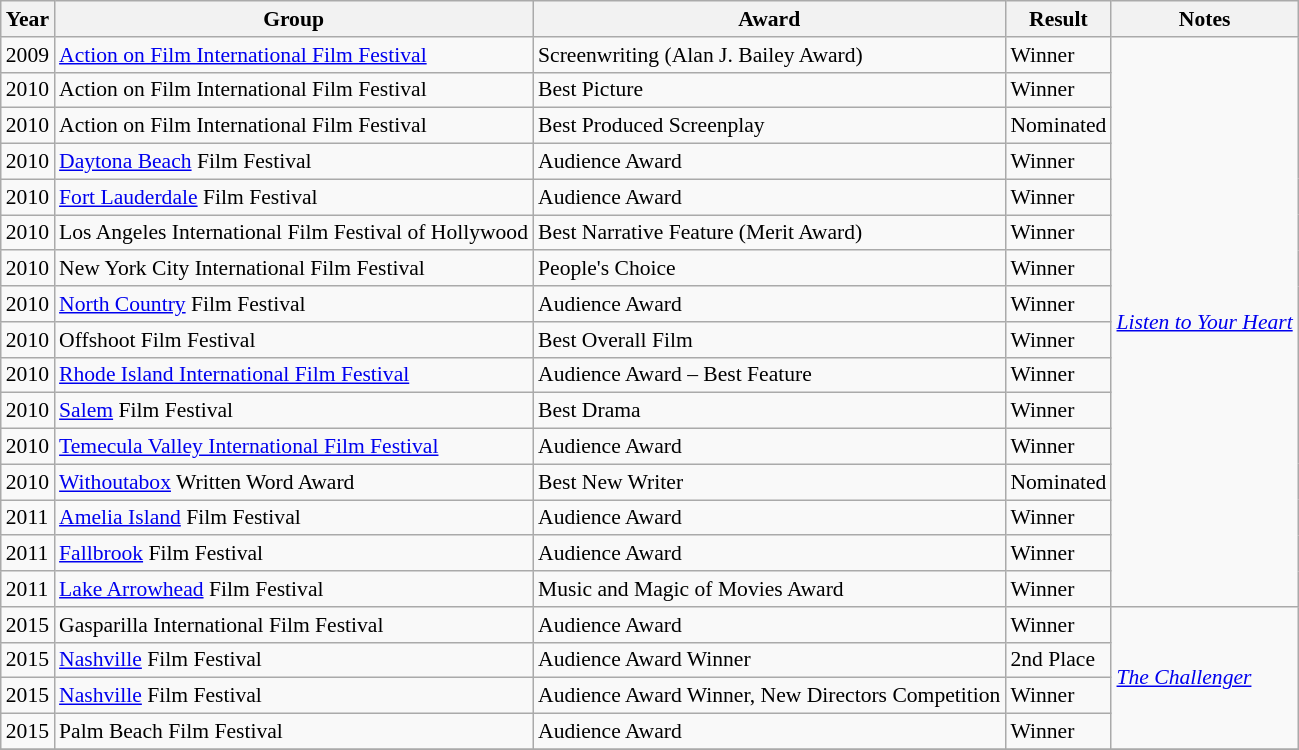<table class="wikitable" style="font-size: 90%;">
<tr>
<th>Year</th>
<th>Group</th>
<th>Award</th>
<th>Result</th>
<th>Notes</th>
</tr>
<tr>
<td>2009</td>
<td><a href='#'>Action on Film International Film Festival</a></td>
<td>Screenwriting (Alan J. Bailey Award)</td>
<td>Winner</td>
<td rowspan="16"><em><a href='#'>Listen to Your Heart</a></em></td>
</tr>
<tr>
<td>2010</td>
<td>Action on Film International Film Festival</td>
<td>Best Picture</td>
<td>Winner</td>
</tr>
<tr>
<td>2010</td>
<td>Action on Film International Film Festival</td>
<td>Best Produced Screenplay</td>
<td>Nominated</td>
</tr>
<tr>
<td>2010</td>
<td><a href='#'>Daytona Beach</a> Film Festival</td>
<td>Audience Award</td>
<td>Winner</td>
</tr>
<tr>
<td>2010</td>
<td><a href='#'>Fort Lauderdale</a> Film Festival</td>
<td>Audience Award</td>
<td>Winner</td>
</tr>
<tr>
<td>2010</td>
<td>Los Angeles International Film Festival of Hollywood</td>
<td>Best Narrative Feature (Merit Award)</td>
<td>Winner</td>
</tr>
<tr>
<td>2010</td>
<td>New York City International Film Festival</td>
<td>People's Choice</td>
<td>Winner</td>
</tr>
<tr>
<td>2010</td>
<td><a href='#'>North Country</a> Film Festival</td>
<td>Audience Award</td>
<td>Winner</td>
</tr>
<tr>
<td>2010</td>
<td>Offshoot Film Festival</td>
<td>Best Overall Film</td>
<td>Winner</td>
</tr>
<tr>
<td>2010</td>
<td><a href='#'>Rhode Island International Film Festival</a></td>
<td>Audience Award – Best Feature</td>
<td>Winner</td>
</tr>
<tr>
<td>2010</td>
<td><a href='#'>Salem</a> Film Festival</td>
<td>Best Drama</td>
<td>Winner</td>
</tr>
<tr>
<td>2010</td>
<td><a href='#'>Temecula Valley International Film Festival</a></td>
<td>Audience Award</td>
<td>Winner</td>
</tr>
<tr>
<td>2010</td>
<td><a href='#'>Withoutabox</a> Written Word Award</td>
<td>Best New Writer</td>
<td>Nominated</td>
</tr>
<tr>
<td>2011</td>
<td><a href='#'>Amelia Island</a> Film Festival</td>
<td>Audience Award</td>
<td>Winner</td>
</tr>
<tr>
<td>2011</td>
<td><a href='#'>Fallbrook</a> Film Festival</td>
<td>Audience Award</td>
<td>Winner</td>
</tr>
<tr>
<td>2011</td>
<td><a href='#'>Lake Arrowhead</a> Film Festival</td>
<td>Music and Magic of Movies Award</td>
<td>Winner</td>
</tr>
<tr>
<td>2015</td>
<td Florida>Gasparilla International Film Festival</td>
<td>Audience Award</td>
<td>Winner</td>
<td rowspan="4"><em><a href='#'>The Challenger</a></em></td>
</tr>
<tr>
<td>2015</td>
<td><a href='#'>Nashville</a> Film Festival</td>
<td>Audience Award Winner</td>
<td>2nd Place</td>
</tr>
<tr>
<td>2015</td>
<td><a href='#'>Nashville</a> Film Festival</td>
<td>Audience Award Winner, New Directors Competition</td>
<td>Winner</td>
</tr>
<tr>
<td>2015</td>
<td>Palm Beach Film Festival</td>
<td>Audience Award</td>
<td>Winner</td>
</tr>
<tr>
</tr>
</table>
